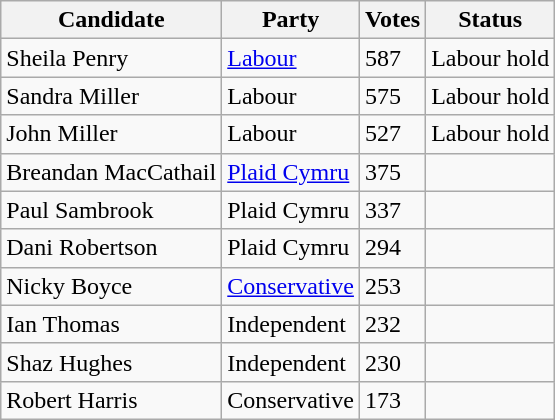<table class="wikitable sortable">
<tr>
<th>Candidate</th>
<th>Party</th>
<th>Votes</th>
<th>Status</th>
</tr>
<tr>
<td>Sheila Penry</td>
<td><a href='#'>Labour</a></td>
<td>587</td>
<td>Labour hold</td>
</tr>
<tr>
<td>Sandra Miller</td>
<td>Labour</td>
<td>575</td>
<td>Labour hold</td>
</tr>
<tr>
<td>John Miller</td>
<td>Labour</td>
<td>527</td>
<td>Labour hold</td>
</tr>
<tr>
<td>Breandan MacCathail</td>
<td><a href='#'>Plaid Cymru</a></td>
<td>375</td>
<td></td>
</tr>
<tr>
<td>Paul Sambrook</td>
<td>Plaid Cymru</td>
<td>337</td>
<td></td>
</tr>
<tr>
<td>Dani Robertson</td>
<td>Plaid Cymru</td>
<td>294</td>
<td></td>
</tr>
<tr>
<td>Nicky Boyce</td>
<td><a href='#'>Conservative</a></td>
<td>253</td>
<td></td>
</tr>
<tr>
<td>Ian Thomas</td>
<td>Independent</td>
<td>232</td>
<td></td>
</tr>
<tr>
<td>Shaz Hughes</td>
<td>Independent</td>
<td>230</td>
<td></td>
</tr>
<tr>
<td>Robert Harris</td>
<td>Conservative</td>
<td>173</td>
<td></td>
</tr>
</table>
